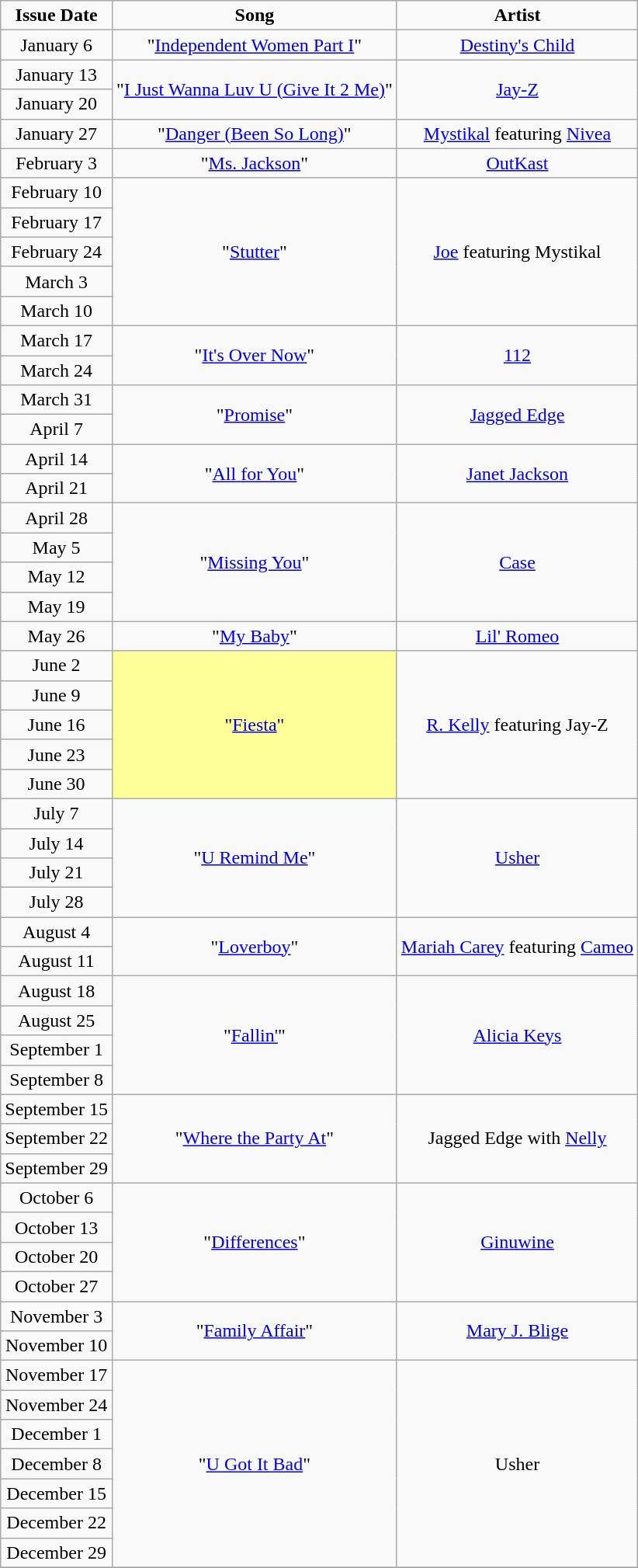<table class="wikitable plainrowheaders" style="text-align: center">
<tr>
<td><strong>Issue Date</strong></td>
<td><strong>Song</strong></td>
<td><strong>Artist</strong></td>
</tr>
<tr>
<td>January 6</td>
<td>"<a href='#'>Independent Women Part I</a>"</td>
<td><a href='#'>Destiny's Child</a></td>
</tr>
<tr>
<td>January 13</td>
<td rowspan="2">"<a href='#'>I Just Wanna Luv U (Give It 2 Me)</a>"</td>
<td rowspan="2"><a href='#'>Jay-Z</a></td>
</tr>
<tr>
<td>January 20</td>
</tr>
<tr>
<td>January 27</td>
<td>"<a href='#'>Danger (Been So Long)</a>"</td>
<td><a href='#'>Mystikal</a> featuring <a href='#'>Nivea</a></td>
</tr>
<tr>
<td>February 3</td>
<td>"<a href='#'>Ms. Jackson</a>"</td>
<td><a href='#'>OutKast</a></td>
</tr>
<tr>
<td>February 10</td>
<td rowspan="5">"<a href='#'>Stutter</a>"</td>
<td rowspan="5"><a href='#'>Joe</a> featuring Mystikal</td>
</tr>
<tr>
<td>February 17</td>
</tr>
<tr>
<td>February 24</td>
</tr>
<tr>
<td>March 3</td>
</tr>
<tr>
<td>March 10</td>
</tr>
<tr>
<td>March 17</td>
<td rowspan="2">"<a href='#'>It's Over Now</a>"</td>
<td rowspan="2"><a href='#'>112</a></td>
</tr>
<tr>
<td>March 24</td>
</tr>
<tr>
<td>March 31</td>
<td rowspan="2">"<a href='#'>Promise</a>"</td>
<td rowspan="2"><a href='#'>Jagged Edge</a></td>
</tr>
<tr>
<td>April 7</td>
</tr>
<tr>
<td>April 14</td>
<td rowspan="2">"<a href='#'>All for You</a>"</td>
<td rowspan="2"><a href='#'>Janet Jackson</a></td>
</tr>
<tr>
<td>April 21</td>
</tr>
<tr>
<td>April 28</td>
<td rowspan="4">"<a href='#'>Missing You</a>"</td>
<td rowspan="4"><a href='#'>Case</a></td>
</tr>
<tr>
<td>May 5</td>
</tr>
<tr>
<td>May 12</td>
</tr>
<tr>
<td>May 19</td>
</tr>
<tr>
<td>May 26</td>
<td>"<a href='#'>My Baby</a>"</td>
<td><a href='#'>Lil' Romeo</a></td>
</tr>
<tr>
<td>June 2</td>
<td bgcolor=#FFFF99 rowspan="5">"<a href='#'>Fiesta</a>" </td>
<td rowspan="5"><a href='#'>R. Kelly</a> featuring Jay-Z</td>
</tr>
<tr>
<td>June 9</td>
</tr>
<tr>
<td>June 16</td>
</tr>
<tr>
<td>June 23</td>
</tr>
<tr>
<td>June 30</td>
</tr>
<tr>
<td>July 7</td>
<td rowspan="4">"<a href='#'>U Remind Me</a>"</td>
<td rowspan="4"><a href='#'>Usher</a></td>
</tr>
<tr>
<td>July 14</td>
</tr>
<tr>
<td>July 21</td>
</tr>
<tr>
<td>July 28</td>
</tr>
<tr>
<td>August 4</td>
<td rowspan="2">"<a href='#'>Loverboy</a>"</td>
<td rowspan="2"><a href='#'>Mariah Carey</a> featuring <a href='#'>Cameo</a></td>
</tr>
<tr>
<td>August 11</td>
</tr>
<tr>
<td>August 18</td>
<td rowspan="4">"<a href='#'>Fallin'</a>"</td>
<td rowspan="4"><a href='#'>Alicia Keys</a></td>
</tr>
<tr>
<td>August 25</td>
</tr>
<tr>
<td>September 1</td>
</tr>
<tr>
<td>September 8</td>
</tr>
<tr>
<td>September 15</td>
<td rowspan="3">"<a href='#'>Where the Party At</a>"</td>
<td rowspan="3">Jagged Edge with <a href='#'>Nelly</a></td>
</tr>
<tr>
<td>September 22</td>
</tr>
<tr>
<td>September 29</td>
</tr>
<tr>
<td>October 6</td>
<td rowspan="4">"<a href='#'>Differences</a>"</td>
<td rowspan="4"><a href='#'>Ginuwine</a></td>
</tr>
<tr>
<td>October 13</td>
</tr>
<tr>
<td>October 20</td>
</tr>
<tr>
<td>October 27</td>
</tr>
<tr>
<td>November 3</td>
<td rowspan="2">"<a href='#'>Family Affair</a>"</td>
<td rowspan="2"><a href='#'>Mary J. Blige</a></td>
</tr>
<tr>
<td>November 10</td>
</tr>
<tr>
<td>November 17</td>
<td rowspan="7">"<a href='#'>U Got It Bad</a>"</td>
<td rowspan="7">Usher</td>
</tr>
<tr>
<td>November 24</td>
</tr>
<tr>
<td>December 1</td>
</tr>
<tr>
<td>December 8</td>
</tr>
<tr>
<td>December 15</td>
</tr>
<tr>
<td>December 22</td>
</tr>
<tr>
<td>December 29</td>
</tr>
<tr>
</tr>
</table>
